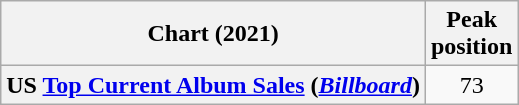<table class="wikitable plainrowheaders" style="text-align:center">
<tr>
<th scope="col">Chart (2021)</th>
<th scope="col">Peak<br>position</th>
</tr>
<tr>
<th scope="row">US <a href='#'>Top Current Album Sales</a> (<em><a href='#'>Billboard</a></em>)</th>
<td>73</td>
</tr>
</table>
